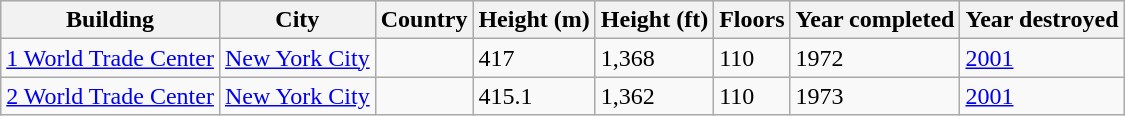<table class="wikitable sortable">
<tr style="background: #ececec;">
<th>Building</th>
<th>City</th>
<th>Country</th>
<th data-sort-type="number">Height (m)</th>
<th data-sort-type="number">Height (ft)</th>
<th>Floors</th>
<th>Year completed</th>
<th>Year destroyed</th>
</tr>
<tr>
<td><a href='#'>1 World Trade Center</a></td>
<td><a href='#'>New York City</a></td>
<td></td>
<td>417</td>
<td>1,368</td>
<td>110</td>
<td>1972</td>
<td><a href='#'>2001</a></td>
</tr>
<tr>
<td><a href='#'>2 World Trade Center</a></td>
<td><a href='#'>New York City</a></td>
<td></td>
<td>415.1</td>
<td>1,362</td>
<td>110</td>
<td>1973</td>
<td><a href='#'>2001</a></td>
</tr>
</table>
